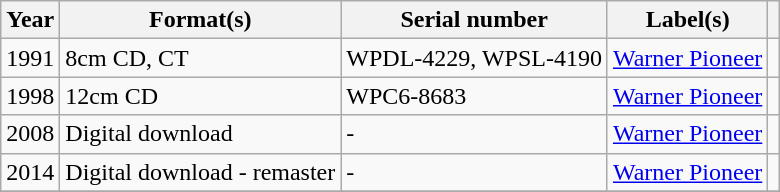<table class="wikitable sortable plainrowheaders">
<tr>
<th scope="col">Year</th>
<th scope="col">Format(s)</th>
<th scope="col">Serial number</th>
<th scope="col">Label(s)</th>
<th scope="col"></th>
</tr>
<tr>
<td>1991</td>
<td>8cm CD, CT</td>
<td>WPDL-4229, WPSL-4190</td>
<td><a href='#'>Warner Pioneer</a></td>
<td></td>
</tr>
<tr>
<td>1998</td>
<td>12cm CD</td>
<td>WPC6-8683</td>
<td><a href='#'>Warner Pioneer</a></td>
<td></td>
</tr>
<tr>
<td>2008</td>
<td>Digital download</td>
<td>-</td>
<td><a href='#'>Warner Pioneer</a></td>
<td></td>
</tr>
<tr>
<td>2014</td>
<td>Digital download - remaster</td>
<td>-</td>
<td><a href='#'>Warner Pioneer</a></td>
<td></td>
</tr>
<tr>
</tr>
</table>
